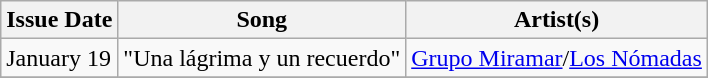<table class="wikitable">
<tr>
<th>Issue Date</th>
<th>Song</th>
<th>Artist(s)</th>
</tr>
<tr>
<td>January 19</td>
<td align="center">"Una lágrima y un recuerdo"</td>
<td align="center"><a href='#'>Grupo Miramar</a>/<a href='#'>Los Nómadas</a></td>
</tr>
<tr>
</tr>
</table>
